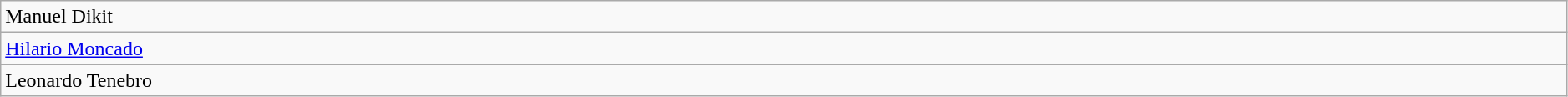<table class="wikitable" width=99% style="font size=92%;">
<tr>
<td>Manuel Dikit</td>
</tr>
<tr>
<td><a href='#'>Hilario Moncado</a></td>
</tr>
<tr>
<td>Leonardo Tenebro</td>
</tr>
</table>
